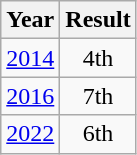<table class="wikitable" style="text-align: center">
<tr>
<th>Year</th>
<th>Result</th>
</tr>
<tr>
<td><a href='#'>2014</a></td>
<td>4th</td>
</tr>
<tr>
<td><a href='#'>2016</a></td>
<td>7th</td>
</tr>
<tr>
<td><a href='#'>2022</a></td>
<td>6th</td>
</tr>
</table>
